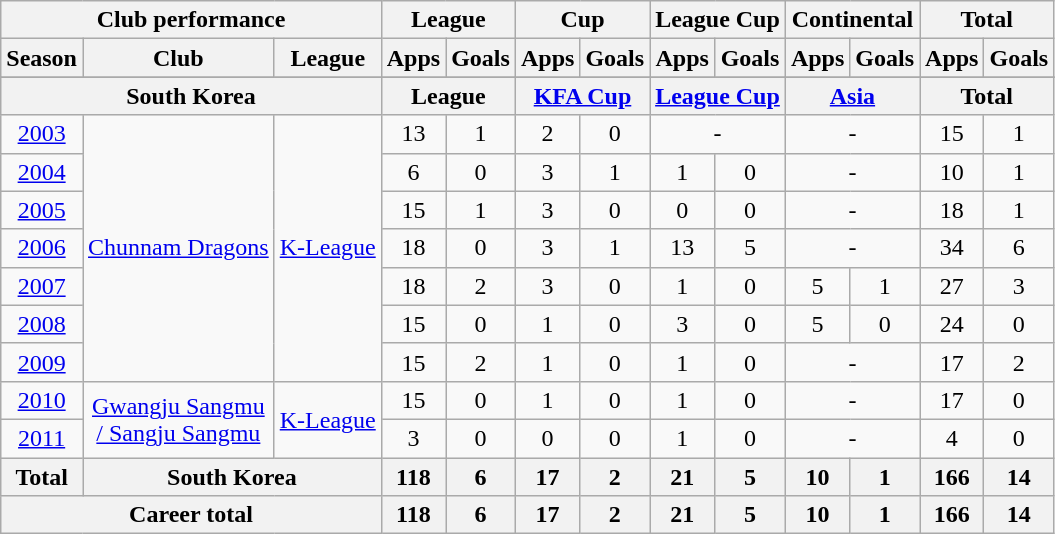<table class="wikitable" style="text-align:center">
<tr>
<th colspan=3>Club performance</th>
<th colspan=2>League</th>
<th colspan=2>Cup</th>
<th colspan=2>League Cup</th>
<th colspan=2>Continental</th>
<th colspan=2>Total</th>
</tr>
<tr>
<th>Season</th>
<th>Club</th>
<th>League</th>
<th>Apps</th>
<th>Goals</th>
<th>Apps</th>
<th>Goals</th>
<th>Apps</th>
<th>Goals</th>
<th>Apps</th>
<th>Goals</th>
<th>Apps</th>
<th>Goals</th>
</tr>
<tr>
</tr>
<tr>
<th colspan=3>South Korea</th>
<th colspan=2>League</th>
<th colspan=2><a href='#'>KFA Cup</a></th>
<th colspan=2><a href='#'>League Cup</a></th>
<th colspan=2><a href='#'>Asia</a></th>
<th colspan=2>Total</th>
</tr>
<tr>
<td><a href='#'>2003</a></td>
<td rowspan="7"><a href='#'>Chunnam Dragons</a></td>
<td rowspan="7"><a href='#'>K-League</a></td>
<td>13</td>
<td>1</td>
<td>2</td>
<td>0</td>
<td colspan="2">-</td>
<td colspan="2">-</td>
<td>15</td>
<td>1</td>
</tr>
<tr>
<td><a href='#'>2004</a></td>
<td>6</td>
<td>0</td>
<td>3</td>
<td>1</td>
<td>1</td>
<td>0</td>
<td colspan="2">-</td>
<td>10</td>
<td>1</td>
</tr>
<tr>
<td><a href='#'>2005</a></td>
<td>15</td>
<td>1</td>
<td>3</td>
<td>0</td>
<td>0</td>
<td>0</td>
<td colspan="2">-</td>
<td>18</td>
<td>1</td>
</tr>
<tr>
<td><a href='#'>2006</a></td>
<td>18</td>
<td>0</td>
<td>3</td>
<td>1</td>
<td>13</td>
<td>5</td>
<td colspan="2">-</td>
<td>34</td>
<td>6</td>
</tr>
<tr>
<td><a href='#'>2007</a></td>
<td>18</td>
<td>2</td>
<td>3</td>
<td>0</td>
<td>1</td>
<td>0</td>
<td>5</td>
<td>1</td>
<td>27</td>
<td>3</td>
</tr>
<tr>
<td><a href='#'>2008</a></td>
<td>15</td>
<td>0</td>
<td>1</td>
<td>0</td>
<td>3</td>
<td>0</td>
<td>5</td>
<td>0</td>
<td>24</td>
<td>0</td>
</tr>
<tr>
<td><a href='#'>2009</a></td>
<td>15</td>
<td>2</td>
<td>1</td>
<td>0</td>
<td>1</td>
<td>0</td>
<td colspan=2>-</td>
<td>17</td>
<td>2</td>
</tr>
<tr>
<td><a href='#'>2010</a></td>
<td rowspan="2"><a href='#'>Gwangju Sangmu <br>/ Sangju Sangmu</a></td>
<td rowspan="2"><a href='#'>K-League</a></td>
<td>15</td>
<td>0</td>
<td>1</td>
<td>0</td>
<td>1</td>
<td>0</td>
<td colspan="2">-</td>
<td>17</td>
<td>0</td>
</tr>
<tr>
<td><a href='#'>2011</a></td>
<td>3</td>
<td>0</td>
<td>0</td>
<td>0</td>
<td>1</td>
<td>0</td>
<td colspan="2">-</td>
<td>4</td>
<td>0</td>
</tr>
<tr>
<th rowspan=1>Total</th>
<th colspan=2>South Korea</th>
<th>118</th>
<th>6</th>
<th>17</th>
<th>2</th>
<th>21</th>
<th>5</th>
<th>10</th>
<th>1</th>
<th>166</th>
<th>14</th>
</tr>
<tr>
<th colspan=3>Career total</th>
<th>118</th>
<th>6</th>
<th>17</th>
<th>2</th>
<th>21</th>
<th>5</th>
<th>10</th>
<th>1</th>
<th>166</th>
<th>14</th>
</tr>
</table>
